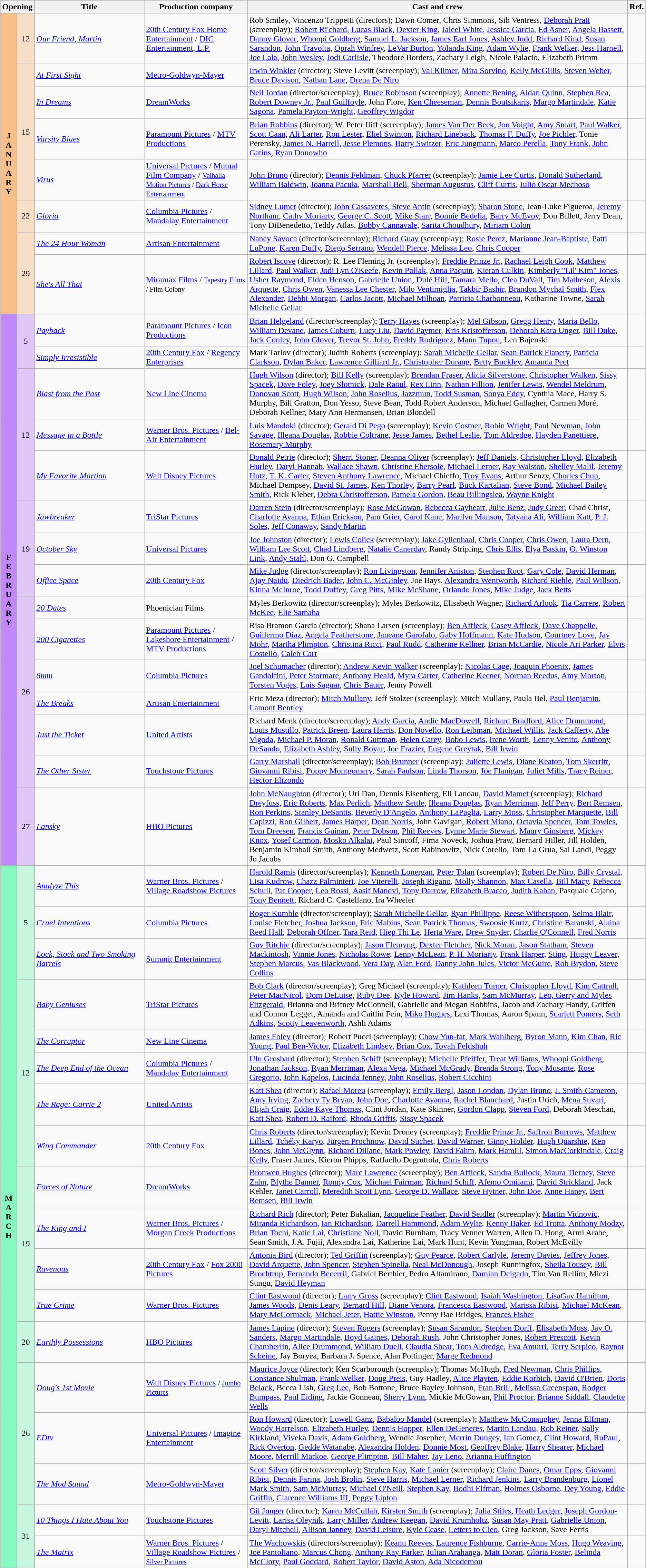<table class="wikitable sortable">
<tr style="background:#b0e0e6; text-align:center">
<th colspan="2">Opening</th>
<th style="width:17%">Title</th>
<th style="width:16%">Production company</th>
<th>Cast and crew</th>
<th class="unsortable">Ref.</th>
</tr>
<tr>
<th rowspan="8" style="text-align:center; background:#f7bf87"><strong>J<br>A<br>N<br>U<br>A<br>R<br>Y</strong></th>
<td style="text-align:center; background:#f7dfc7">12</td>
<td><em><a href='#'>Our Friend, Martin</a></em></td>
<td><a href='#'>20th Century Fox Home Entertainment</a> / <a href='#'>DIC Entertainment, L.P.</a></td>
<td>Rob Smiley, Vincenzo Trippetti (directors); Dawn Comer, Chris Simmons, Sib Ventress, <a href='#'>Deborah Pratt</a> (screenplay); <a href='#'>Robert Ri'chard</a>, <a href='#'>Lucas Black</a>, <a href='#'>Dexter King</a>, <a href='#'>Jaleel White</a>, <a href='#'>Jessica Garcia</a>, <a href='#'>Ed Asner</a>, <a href='#'>Angela Bassett</a>, <a href='#'>Danny Glover</a>, <a href='#'>Whoopi Goldberg</a>, <a href='#'>Samuel L. Jackson</a>, <a href='#'>James Earl Jones</a>, <a href='#'>Ashley Judd</a>, <a href='#'>Richard Kind</a>, <a href='#'>Susan Sarandon</a>, <a href='#'>John Travolta</a>, <a href='#'>Oprah Winfrey</a>, <a href='#'>LeVar Burton</a>, <a href='#'>Yolanda King</a>, <a href='#'>Adam Wylie</a>, <a href='#'>Frank Welker</a>, <a href='#'>Jess Harnell</a>, <a href='#'>Joe Lala</a>, <a href='#'>John Wesley</a>, <a href='#'>Jodi Carlisle</a>, Theodore Borders, Zachary Leigh, Nicole Palacio, Elizabeth Primm</td>
<td></td>
</tr>
<tr>
<td rowspan="4" style="text-align:center; background:#f7dfc7">15</td>
<td><em><a href='#'>At First Sight</a></em></td>
<td><a href='#'>Metro-Goldwyn-Mayer</a></td>
<td><a href='#'>Irwin Winkler</a> (director); Steve Levitt (screenplay); <a href='#'>Val Kilmer</a>, <a href='#'>Mira Sorvino</a>, <a href='#'>Kelly McGillis</a>, <a href='#'>Steven Weber</a>, <a href='#'>Bruce Davison</a>, <a href='#'>Nathan Lane</a>, <a href='#'>Drena De Niro</a></td>
<td></td>
</tr>
<tr>
<td><em><a href='#'>In Dreams</a></em></td>
<td><a href='#'>DreamWorks</a></td>
<td><a href='#'>Neil Jordan</a> (director/screenplay); <a href='#'>Bruce Robinson</a> (screenplay); <a href='#'>Annette Bening</a>, <a href='#'>Aidan Quinn</a>, <a href='#'>Stephen Rea</a>, <a href='#'>Robert Downey Jr.</a>, <a href='#'>Paul Guilfoyle</a>, John Fiore, <a href='#'>Ken Cheeseman</a>, <a href='#'>Dennis Boutsikaris</a>, <a href='#'>Margo Martindale</a>, <a href='#'>Katie Sagona</a>, <a href='#'>Pamela Payton-Wright</a>, <a href='#'>Geoffrey Wigdor</a></td>
<td></td>
</tr>
<tr>
<td><em><a href='#'>Varsity Blues</a></em></td>
<td><a href='#'>Paramount Pictures</a> / <a href='#'>MTV Productions</a></td>
<td><a href='#'>Brian Robbins</a> (director); W. Peter Iliff (screenplay); <a href='#'>James Van Der Beek</a>, <a href='#'>Jon Voight</a>, <a href='#'>Amy Smart</a>, <a href='#'>Paul Walker</a>, <a href='#'>Scott Caan</a>, <a href='#'>Ali Larter</a>, <a href='#'>Ron Lester</a>, <a href='#'>Eliel Swinton</a>, <a href='#'>Richard Lineback</a>, <a href='#'>Thomas F. Duffy</a>, <a href='#'>Joe Pichler</a>, Tonie Perensky, <a href='#'>James N. Harrell</a>, <a href='#'>Jesse Plemons</a>, <a href='#'>Barry Switzer</a>, <a href='#'>Eric Jungmann</a>, <a href='#'>Marco Perella</a>, <a href='#'>Tony Frank</a>, <a href='#'>John Gatins</a>, <a href='#'>Ryan Donowho</a></td>
<td></td>
</tr>
<tr>
<td><em><a href='#'>Virus</a></em></td>
<td><a href='#'>Universal Pictures</a> / <a href='#'>Mutual Film Company</a> / <small><a href='#'>Valhalla Motion Pictures</a> / <a href='#'>Dark Horse Entertainment</a></small></td>
<td><a href='#'>John Bruno</a> (director); <a href='#'>Dennis Feldman</a>, <a href='#'>Chuck Pfarrer</a> (screenplay); <a href='#'>Jamie Lee Curtis</a>, <a href='#'>Donald Sutherland</a>, <a href='#'>William Baldwin</a>, <a href='#'>Joanna Pacuła</a>, <a href='#'>Marshall Bell</a>, <a href='#'>Sherman Augustus</a>, <a href='#'>Cliff Curtis</a>, <a href='#'>Julio Oscar Mechoso</a></td>
<td></td>
</tr>
<tr>
<td style="text-align:center; background:#f7dfc7">22</td>
<td><em><a href='#'>Gloria</a></em></td>
<td><a href='#'>Columbia Pictures</a> / <a href='#'>Mandalay Entertainment</a></td>
<td><a href='#'>Sidney Lumet</a> (director); <a href='#'>John Cassavetes</a>, <a href='#'>Steve Antin</a> (screenplay); <a href='#'>Sharon Stone</a>, Jean-Luke Figueroa, <a href='#'>Jeremy Northam</a>, <a href='#'>Cathy Moriarty</a>, <a href='#'>George C. Scott</a>, <a href='#'>Mike Starr</a>, <a href='#'>Bonnie Bedelia</a>, <a href='#'>Barry McEvoy</a>, Don Billett, Jerry Dean, Tony DiBenedetto, Teddy Atlas, <a href='#'>Bobby Cannavale</a>, <a href='#'>Sarita Choudhury</a>, <a href='#'>Miriam Colon</a></td>
<td></td>
</tr>
<tr>
<td rowspan="2" style="text-align:center; background:#f7dfc7">29</td>
<td><em><a href='#'>The 24 Hour Woman</a></em></td>
<td><a href='#'>Artisan Entertainment</a></td>
<td><a href='#'>Nancy Savoca</a> (director/screenplay); <a href='#'>Richard Guay</a> (screenplay); <a href='#'>Rosie Perez</a>, <a href='#'>Marianne Jean-Baptiste</a>, <a href='#'>Patti LuPone</a>, <a href='#'>Karen Duffy</a>, <a href='#'>Diego Serrano</a>, <a href='#'>Wendell Pierce</a>, <a href='#'>Melissa Leo</a>, <a href='#'>Chris Cooper</a></td>
<td></td>
</tr>
<tr>
<td><em><a href='#'>She's All That</a></em></td>
<td><a href='#'>Miramax Films</a> / <small><a href='#'>Tapestry Films</a> / Film Colony</small></td>
<td><a href='#'>Robert Iscove</a> (director); R. Lee Fleming Jr. (screenplay); <a href='#'>Freddie Prinze Jr.</a>, <a href='#'>Rachael Leigh Cook</a>, <a href='#'>Matthew Lillard</a>, <a href='#'>Paul Walker</a>, <a href='#'>Jodi Lyn O'Keefe</a>, <a href='#'>Kevin Pollak</a>, <a href='#'>Anna Paquin</a>, <a href='#'>Kieran Culkin</a>, <a href='#'>Kimberly "Lil' Kim" Jones</a>, <a href='#'>Usher Raymond</a>, <a href='#'>Elden Henson</a>, <a href='#'>Gabrielle Union</a>, <a href='#'>Dulé Hill</a>, <a href='#'>Tamara Mello</a>, <a href='#'>Clea DuVall</a>, <a href='#'>Tim Matheson</a>, <a href='#'>Alexis Arquette</a>, <a href='#'>Chris Owen</a>, <a href='#'>Vanessa Lee Chester</a>, <a href='#'>Milo Ventimiglia</a>, <a href='#'>Takbir Bashir</a>, <a href='#'>Brandon Mychal Smith</a>, <a href='#'>Flex Alexander</a>, <a href='#'>Debbi Morgan</a>, <a href='#'>Carlos Jacott</a>, <a href='#'>Michael Milhoan</a>, <a href='#'>Patricia Charbonneau</a>, Katharine Towne, <a href='#'>Sarah Michelle Gellar</a></td>
<td></td>
</tr>
<tr>
<th rowspan="15" style="text-align:center; background:#bf87f7"><strong>F<br>E<br>B<br>R<br>U<br>A<br>R<br>Y</strong></th>
<td rowspan="2" style="text-align:center; background:#dfc7f7">5</td>
<td><em><a href='#'>Payback</a></em></td>
<td><a href='#'>Paramount Pictures</a> / <a href='#'>Icon Productions</a></td>
<td><a href='#'>Brian Helgeland</a> (director/screenplay); <a href='#'>Terry Hayes</a> (screenplay); <a href='#'>Mel Gibson</a>, <a href='#'>Gregg Henry</a>, <a href='#'>Maria Bello</a>, <a href='#'>William Devane</a>, <a href='#'>James Coburn</a>, <a href='#'>Lucy Liu</a>, <a href='#'>David Paymer</a>, <a href='#'>Kris Kristofferson</a>, <a href='#'>Deborah Kara Unger</a>, <a href='#'>Bill Duke</a>, <a href='#'>Jack Conley</a>, <a href='#'>John Glover</a>, <a href='#'>Trevor St. John</a>, <a href='#'>Freddy Rodriguez</a>, <a href='#'>Manu Tupou</a>, Len Bajenski</td>
<td></td>
</tr>
<tr>
<td><em><a href='#'>Simply Irresistible</a></em></td>
<td><a href='#'>20th Century Fox</a> / <a href='#'>Regency Enterprises</a></td>
<td>Mark Tarlov (director); Judith Roberts (screenplay); <a href='#'>Sarah Michelle Gellar</a>, <a href='#'>Sean Patrick Flanery</a>, <a href='#'>Patricia Clarkson</a>, <a href='#'>Dylan Baker</a>, <a href='#'>Lawrence Gilliard Jr.</a>, <a href='#'>Christopher Durang</a>, <a href='#'>Betty Buckley</a>, <a href='#'>Amanda Peet</a></td>
<td></td>
</tr>
<tr>
<td rowspan="3" style="text-align:center; background:#dfc7f7">12</td>
<td><em><a href='#'>Blast from the Past</a></em></td>
<td><a href='#'>New Line Cinema</a></td>
<td><a href='#'>Hugh Wilson</a> (director); <a href='#'>Bill Kelly</a> (screenplay); <a href='#'>Brendan Fraser</a>, <a href='#'>Alicia Silverstone</a>, <a href='#'>Christopher Walken</a>, <a href='#'>Sissy Spacek</a>, <a href='#'>Dave Foley</a>, <a href='#'>Joey Slotnick</a>, <a href='#'>Dale Raoul</a>, <a href='#'>Rex Linn</a>, <a href='#'>Nathan Fillion</a>, <a href='#'>Jenifer Lewis</a>, <a href='#'>Wendel Meldrum</a>, <a href='#'>Donovan Scott</a>, <a href='#'>Hugh Wilson</a>, <a href='#'>John Roselius</a>, <a href='#'>Jazzmun</a>, <a href='#'>Todd Susman</a>, <a href='#'>Sonya Eddy</a>, Cynthia Mace, Harry S. Murphy, Bill Gratton, Don Yesso, Steve Bean, Todd Robert Anderson, Michael Gallagher, Carmen Moré, Deborah Kellner, Mary Ann Hermansen, Brian Blondell</td>
<td></td>
</tr>
<tr>
<td><em><a href='#'>Message in a Bottle</a></em></td>
<td><a href='#'>Warner Bros. Pictures</a> / <a href='#'>Bel-Air Entertainment</a></td>
<td><a href='#'>Luis Mandoki</a> (director); <a href='#'>Gerald Di Pego</a> (screenplay); <a href='#'>Kevin Costner</a>, <a href='#'>Robin Wright</a>, <a href='#'>Paul Newman</a>, <a href='#'>John Savage</a>, <a href='#'>Illeana Douglas</a>, <a href='#'>Robbie Coltrane</a>, <a href='#'>Jesse James</a>, <a href='#'>Bethel Leslie</a>, <a href='#'>Tom Aldredge</a>, <a href='#'>Hayden Panettiere</a>, <a href='#'>Rosemary Murphy</a></td>
<td></td>
</tr>
<tr>
<td><em><a href='#'>My Favorite Martian</a></em></td>
<td><a href='#'>Walt Disney Pictures</a></td>
<td><a href='#'>Donald Petrie</a> (director); <a href='#'>Sherri Stoner</a>, <a href='#'>Deanna Oliver</a> (screenplay); <a href='#'>Jeff Daniels</a>, <a href='#'>Christopher Lloyd</a>, <a href='#'>Elizabeth Hurley</a>, <a href='#'>Daryl Hannah</a>, <a href='#'>Wallace Shawn</a>, <a href='#'>Christine Ebersole</a>, <a href='#'>Michael Lerner</a>, <a href='#'>Ray Walston</a>, <a href='#'>Shelley Malil</a>, <a href='#'>Jeremy Hotz</a>, <a href='#'>T. K. Carter</a>, <a href='#'>Steven Anthony Lawrence</a>, Michael Chieffo, <a href='#'>Troy Evans</a>, Arthur Senzy, <a href='#'>Charles Chun</a>, Michael Dempsey, <a href='#'>David St. James</a>, <a href='#'>Ken Thorley</a>, <a href='#'>Barry Pearl</a>, <a href='#'>Buck Kartalian</a>, <a href='#'>Steve Bond</a>, <a href='#'>Michael Bailey Smith</a>, Rick Kleber, <a href='#'>Debra Christofferson</a>, <a href='#'>Pamela Gordon</a>, <a href='#'>Beau Billingslea</a>, <a href='#'>Wayne Knight</a></td>
<td></td>
</tr>
<tr>
<td rowspan="3" style="text-align:center; background:#dfc7f7">19</td>
<td><em><a href='#'>Jawbreaker</a></em></td>
<td><a href='#'>TriStar Pictures</a></td>
<td><a href='#'>Darren Stein</a> (director/screenplay); <a href='#'>Rose McGowan</a>, <a href='#'>Rebecca Gayheart</a>, <a href='#'>Julie Benz</a>, <a href='#'>Judy Greer</a>, Chad Christ, <a href='#'>Charlotte Ayanna</a>, <a href='#'>Ethan Erickson</a>, <a href='#'>Pam Grier</a>, <a href='#'>Carol Kane</a>, <a href='#'>Marilyn Manson</a>, <a href='#'>Tatyana Ali</a>, <a href='#'>William Katt</a>, <a href='#'>P. J. Soles</a>, <a href='#'>Jeff Conaway</a>, <a href='#'>Sandy Martin</a></td>
<td></td>
</tr>
<tr>
<td><em><a href='#'>October Sky</a></em></td>
<td><a href='#'>Universal Pictures</a></td>
<td><a href='#'>Joe Johnston</a> (director); <a href='#'>Lewis Colick</a> (screenplay); <a href='#'>Jake Gyllenhaal</a>, <a href='#'>Chris Cooper</a>, <a href='#'>Chris Owen</a>, <a href='#'>Laura Dern</a>, <a href='#'>William Lee Scott</a>, <a href='#'>Chad Lindberg</a>, <a href='#'>Natalie Canerday</a>, Randy Stripling, <a href='#'>Chris Ellis</a>, <a href='#'>Elya Baskin</a>, <a href='#'>O. Winston Link</a>, <a href='#'>Andy Stahl</a>, Don G. Campbell</td>
<td></td>
</tr>
<tr>
<td><em><a href='#'>Office Space</a></em></td>
<td><a href='#'>20th Century Fox</a></td>
<td><a href='#'>Mike Judge</a> (director/screenplay); <a href='#'>Ron Livingston</a>, <a href='#'>Jennifer Aniston</a>, <a href='#'>Stephen Root</a>, <a href='#'>Gary Cole</a>, <a href='#'>David Herman</a>, <a href='#'>Ajay Naidu</a>, <a href='#'>Diedrich Bader</a>, <a href='#'>John C. McGinley</a>, Joe Bays, <a href='#'>Alexandra Wentworth</a>, <a href='#'>Richard Riehle</a>, <a href='#'>Paul Willson</a>, <a href='#'>Kinna McInroe</a>, <a href='#'>Todd Duffey</a>, <a href='#'>Greg Pitts</a>, <a href='#'>Mike McShane</a>, <a href='#'>Orlando Jones</a>, <a href='#'>Mike Judge</a>, <a href='#'>Jack Betts</a></td>
<td></td>
</tr>
<tr>
<td rowspan="6" style="text-align:center; background:#dfc7f7">26</td>
<td><em><a href='#'>20 Dates</a></em></td>
<td>Phoenician Films</td>
<td>Myles Berkowitz (director/screenplay); Myles Berkowitz, Elisabeth Wagner, <a href='#'>Richard Arlook</a>, <a href='#'>Tia Carrere</a>, <a href='#'>Robert McKee</a>, <a href='#'>Elie Samaha</a></td>
<td></td>
</tr>
<tr>
<td><em><a href='#'>200 Cigarettes</a></em></td>
<td><a href='#'>Paramount Pictures</a> / <a href='#'>Lakeshore Entertainment</a> / <a href='#'>MTV Productions</a></td>
<td>Risa Bramon Garcia (director); Shana Larsen (screenplay); <a href='#'>Ben Affleck</a>, <a href='#'>Casey Affleck</a>, <a href='#'>Dave Chappelle</a>, <a href='#'>Guillermo Díaz</a>, <a href='#'>Angela Featherstone</a>, <a href='#'>Janeane Garofalo</a>, <a href='#'>Gaby Hoffmann</a>, <a href='#'>Kate Hudson</a>, <a href='#'>Courtney Love</a>, <a href='#'>Jay Mohr</a>, <a href='#'>Martha Plimpton</a>, <a href='#'>Christina Ricci</a>, <a href='#'>Paul Rudd</a>, <a href='#'>Catherine Kellner</a>, <a href='#'>Brian McCardie</a>, <a href='#'>Nicole Ari Parker</a>, <a href='#'>Elvis Costello</a>, <a href='#'>Caleb Carr</a></td>
<td></td>
</tr>
<tr>
<td><em><a href='#'>8mm</a></em></td>
<td><a href='#'>Columbia Pictures</a></td>
<td><a href='#'>Joel Schumacher</a> (director); <a href='#'>Andrew Kevin Walker</a> (screenplay); <a href='#'>Nicolas Cage</a>, <a href='#'>Joaquin Phoenix</a>, <a href='#'>James Gandolfini</a>, <a href='#'>Peter Stormare</a>, <a href='#'>Anthony Heald</a>, <a href='#'>Myra Carter</a>, <a href='#'>Catherine Keener</a>, <a href='#'>Norman Reedus</a>, <a href='#'>Amy Morton</a>, <a href='#'>Torsten Voges</a>, <a href='#'>Luis Saguar</a>, <a href='#'>Chris Bauer</a>, Jenny Powell</td>
<td></td>
</tr>
<tr>
<td><em><a href='#'>The Breaks</a></em></td>
<td><a href='#'>Artisan Entertainment</a></td>
<td>Eric Meza (director); <a href='#'>Mitch Mullany</a>, Jeff Stolzer (screenplay); Mitch Mullany, Paula Bel, <a href='#'>Paul Benjamin</a>, <a href='#'>Lamont Bentley</a></td>
<td></td>
</tr>
<tr>
<td><em><a href='#'>Just the Ticket</a></em></td>
<td><a href='#'>United Artists</a></td>
<td>Richard Menk (director/screenplay); <a href='#'>Andy Garcia</a>, <a href='#'>Andie MacDowell</a>, <a href='#'>Richard Bradford</a>, <a href='#'>Alice Drummond</a>, <a href='#'>Louis Mustillo</a>, <a href='#'>Patrick Breen</a>, <a href='#'>Laura Harris</a>, <a href='#'>Don Novello</a>, <a href='#'>Ron Leibman</a>, <a href='#'>Michael Willis</a>, <a href='#'>Jack Cafferty</a>, <a href='#'>Abe Vigoda</a>, <a href='#'>Michael P. Moran</a>, <a href='#'>Ronald Guttman</a>, <a href='#'>Helen Carey</a>, <a href='#'>Bobo Lewis</a>, <a href='#'>Irene Worth</a>, <a href='#'>Lenny Venito</a>, <a href='#'>Anthony DeSando</a>, <a href='#'>Elizabeth Ashley</a>, <a href='#'>Sully Boyar</a>, <a href='#'>Joe Frazier</a>, <a href='#'>Eugene Greytak</a>, <a href='#'>Bill Irwin</a></td>
<td></td>
</tr>
<tr>
<td><em><a href='#'>The Other Sister</a></em></td>
<td><a href='#'>Touchstone Pictures</a></td>
<td><a href='#'>Garry Marshall</a> (director/screenplay); <a href='#'>Bob Brunner</a> (screenplay); <a href='#'>Juliette Lewis</a>, <a href='#'>Diane Keaton</a>, <a href='#'>Tom Skerritt</a>, <a href='#'>Giovanni Ribisi</a>, <a href='#'>Poppy Montgomery</a>, <a href='#'>Sarah Paulson</a>, <a href='#'>Linda Thorson</a>, <a href='#'>Joe Flanigan</a>, <a href='#'>Juliet Mills</a>, <a href='#'>Tracy Reiner</a>, <a href='#'>Hector Elizondo</a></td>
<td></td>
</tr>
<tr>
<td style="text-align:center; background:#dfc7f7">27</td>
<td><em><a href='#'>Lansky</a></em></td>
<td><a href='#'>HBO Pictures</a></td>
<td><a href='#'>John McNaughton</a> (director); Uri Dan, Dennis Eisenberg, Eli Landau, <a href='#'>David Mamet</a> (screenplay); <a href='#'>Richard Dreyfuss</a>, <a href='#'>Eric Roberts</a>, <a href='#'>Max Perlich</a>, <a href='#'>Matthew Settle</a>, <a href='#'>Illeana Douglas</a>, <a href='#'>Ryan Merriman</a>, <a href='#'>Jeff Perry</a>, <a href='#'>Bert Remsen</a>, <a href='#'>Ron Perkins</a>, <a href='#'>Stanley DeSantis</a>, <a href='#'>Beverly D'Angelo</a>, <a href='#'>Anthony LaPaglia</a>, <a href='#'>Larry Moss</a>, <a href='#'>Christopher Marquette</a>, <a href='#'>Bill Capizzi</a>, <a href='#'>Ron Gilbert</a>, <a href='#'>James Harper</a>, <a href='#'>Dean Norris</a>, John Gavigan, <a href='#'>Robert Miano</a>, <a href='#'>Octavia Spencer</a>, <a href='#'>Tom Towles</a>, <a href='#'>Tom Dreesen</a>, <a href='#'>Francis Guinan</a>, <a href='#'>Peter Dobson</a>, <a href='#'>Phil Reeves</a>, <a href='#'>Lynne Marie Stewart</a>, <a href='#'>Maury Ginsberg</a>, <a href='#'>Mickey Knox</a>, <a href='#'>Yosef Carmon</a>, <a href='#'>Mosko Alkalai</a>, Paul Sincoff, Fima Noveck, Joshua Praw, Bernard Hiller, Jill Holden, Benjamin Kimball Smith, Anthony Medwetz, Scott Rabinowitz, Nick Corello, Tom La Grua, Sal Landi, Peggy Jo Jacobs</td>
<td></td>
</tr>
<tr>
<th rowspan="18" style="text-align:center; background:#87f7bf"><strong>M<br>A<br>R<br>C<br>H</strong></th>
<td rowspan="3" style="text-align:center; background:#c7f7df">5</td>
<td><em><a href='#'>Analyze This</a></em></td>
<td><a href='#'>Warner Bros. Pictures</a> / <a href='#'>Village Roadshow Pictures</a></td>
<td><a href='#'>Harold Ramis</a> (director/screenplay); <a href='#'>Kenneth Lonergan</a>, <a href='#'>Peter Tolan</a> (screenplay); <a href='#'>Robert De Niro</a>, <a href='#'>Billy Crystal</a>, <a href='#'>Lisa Kudrow</a>, <a href='#'>Chazz Palminteri</a>, <a href='#'>Joe Viterelli</a>, <a href='#'>Joseph Rigano</a>, <a href='#'>Molly Shannon</a>, <a href='#'>Max Casella</a>, <a href='#'>Bill Macy</a>, <a href='#'>Rebecca Schull</a>, <a href='#'>Pat Cooper</a>, <a href='#'>Leo Rossi</a>, <a href='#'>Aasif Mandvi</a>, <a href='#'>Tony Darrow</a>, <a href='#'>Elizabeth Bracco</a>, <a href='#'>Judith Kahan</a>, Pasquale Cajano, <a href='#'>Tony Bennett</a>, Richard C. Castellano, Ira Wheeler</td>
<td></td>
</tr>
<tr>
<td><em><a href='#'>Cruel Intentions</a></em></td>
<td><a href='#'>Columbia Pictures</a></td>
<td><a href='#'>Roger Kumble</a> (director/screenplay); <a href='#'>Sarah Michelle Gellar</a>, <a href='#'>Ryan Phillippe</a>, <a href='#'>Reese Witherspoon</a>, <a href='#'>Selma Blair</a>, <a href='#'>Louise Fletcher</a>, <a href='#'>Joshua Jackson</a>, <a href='#'>Eric Mabius</a>, <a href='#'>Sean Patrick Thomas</a>, <a href='#'>Swoosie Kurtz</a>, <a href='#'>Christine Baranski</a>, <a href='#'>Alaina Reed Hall</a>, <a href='#'>Deborah Offner</a>, <a href='#'>Tara Reid</a>, <a href='#'>Hiep Thi Le</a>, <a href='#'>Herta Ware</a>, <a href='#'>Drew Snyder</a>, <a href='#'>Charlie O'Connell</a>, <a href='#'>Fred Norris</a></td>
<td></td>
</tr>
<tr>
<td><em><a href='#'>Lock, Stock and Two Smoking Barrels</a></em></td>
<td><a href='#'>Summit Entertainment</a></td>
<td><a href='#'>Guy Ritchie</a> (director/screenplay); <a href='#'>Jason Flemyng</a>, <a href='#'>Dexter Fletcher</a>, <a href='#'>Nick Moran</a>, <a href='#'>Jason Statham</a>, <a href='#'>Steven Mackintosh</a>, <a href='#'>Vinnie Jones</a>, <a href='#'>Nicholas Rowe</a>, <a href='#'>Lenny McLean</a>, <a href='#'>P. H. Moriarty</a>, <a href='#'>Frank Harper</a>, <a href='#'>Sting</a>, <a href='#'>Huggy Leaver</a>, <a href='#'>Stephen Marcus</a>, <a href='#'>Vas Blackwood</a>, <a href='#'>Vera Day</a>, <a href='#'>Alan Ford</a>, <a href='#'>Danny John-Jules</a>, <a href='#'>Victor McGuire</a>, <a href='#'>Rob Brydon</a>, <a href='#'>Steve Collins</a></td>
<td></td>
</tr>
<tr>
<td rowspan="5" style="text-align:center; background:#c7f7df">12</td>
<td><em><a href='#'>Baby Geniuses</a></em></td>
<td><a href='#'>TriStar Pictures</a></td>
<td><a href='#'>Bob Clark</a> (director/screenplay); Greg Michael (screenplay); <a href='#'>Kathleen Turner</a>, <a href='#'>Christopher Lloyd</a>, <a href='#'>Kim Cattrall</a>, <a href='#'>Peter MacNicol</a>, <a href='#'>Dom DeLuise</a>, <a href='#'>Ruby Dee</a>, <a href='#'>Kyle Howard</a>, <a href='#'>Jim Hanks</a>, <a href='#'>Sam McMurray</a>, <a href='#'>Leo, Gerry and Myles Fitzgerald</a>, Brianna and Britney McConnell, Gabrielle and Megan Robbins, Jacob and Zachary Handy, Griffen and Connor Legget, Amanda and Caitlin Fein, <a href='#'>Miko Hughes</a>, Lexi Thomas, Aaron Spann, <a href='#'>Scarlett Pomers</a>, <a href='#'>Seth Adkins</a>, <a href='#'>Scotty Leavenworth</a>, Ashli Adams</td>
<td></td>
</tr>
<tr>
<td><em><a href='#'>The Corruptor</a></em></td>
<td><a href='#'>New Line Cinema</a></td>
<td><a href='#'>James Foley</a> (director); Robert Pucci (screenplay); <a href='#'>Chow Yun-fat</a>, <a href='#'>Mark Wahlberg</a>, <a href='#'>Byron Mann</a>, <a href='#'>Kim Chan</a>, <a href='#'>Ric Young</a>, <a href='#'>Paul Ben-Victor</a>, <a href='#'>Elizabeth Lindsey</a>, <a href='#'>Brian Cox</a>, <a href='#'>Tovah Feldshuh</a></td>
<td></td>
</tr>
<tr>
<td><em><a href='#'>The Deep End of the Ocean</a></em></td>
<td><a href='#'>Columbia Pictures</a> / <a href='#'>Mandalay Entertainment</a></td>
<td><a href='#'>Ulu Grosbard</a> (director); <a href='#'>Stephen Schiff</a> (screenplay); <a href='#'>Michelle Pfeiffer</a>, <a href='#'>Treat Williams</a>, <a href='#'>Whoopi Goldberg</a>, <a href='#'>Jonathan Jackson</a>, <a href='#'>Ryan Merriman</a>, <a href='#'>Alexa Vega</a>, <a href='#'>Michael McGrady</a>, <a href='#'>Brenda Strong</a>, <a href='#'>Tony Musante</a>, <a href='#'>Rose Gregorio</a>, <a href='#'>John Kapelos</a>, <a href='#'>Lucinda Jenney</a>, <a href='#'>John Roselius</a>, <a href='#'>Robert Cicchini</a></td>
<td></td>
</tr>
<tr>
<td><em><a href='#'>The Rage: Carrie 2</a></em></td>
<td><a href='#'>United Artists</a></td>
<td><a href='#'>Katt Shea</a> (director); <a href='#'>Rafael Moreu</a> (screenplay); <a href='#'>Emily Bergl</a>, <a href='#'>Jason London</a>, <a href='#'>Dylan Bruno</a>, <a href='#'>J. Smith-Cameron</a>, <a href='#'>Amy Irving</a>, <a href='#'>Zachery Ty Bryan</a>, <a href='#'>John Doe</a>, <a href='#'>Charlotte Ayanna</a>, <a href='#'>Rachel Blanchard</a>, Justin Urich, <a href='#'>Mena Suvari</a>, <a href='#'>Elijah Craig</a>, <a href='#'>Eddie Kaye Thomas</a>, Clint Jordan, Kate Skinner, <a href='#'>Gordon Clapp</a>, <a href='#'>Steven Ford</a>, Deborah Meschan, <a href='#'>Katt Shea</a>, <a href='#'>Robert D. Raiford</a>, <a href='#'>Rhoda Griffis</a>, <a href='#'>Sissy Spacek</a></td>
<td></td>
</tr>
<tr>
<td><em><a href='#'>Wing Commander</a></em></td>
<td><a href='#'>20th Century Fox</a></td>
<td><a href='#'>Chris Roberts</a> (director/screenplay); Kevin Droney (screenplay); <a href='#'>Freddie Prinze Jr.</a>, <a href='#'>Saffron Burrows</a>, <a href='#'>Matthew Lillard</a>, <a href='#'>Tchéky Karyo</a>, <a href='#'>Jürgen Prochnow</a>, <a href='#'>David Suchet</a>, <a href='#'>David Warner</a>, <a href='#'>Ginny Holder</a>, <a href='#'>Hugh Quarshie</a>, <a href='#'>Ken Bones</a>, <a href='#'>John McGlynn</a>, <a href='#'>Richard Dillane</a>, <a href='#'>Mark Powley</a>, <a href='#'>David Fahm</a>, <a href='#'>Mark Hamill</a>, <a href='#'>Simon MacCorkindale</a>, <a href='#'>Craig Kelly</a>, Fraser James, Kieron Phipps, Raffaello Degruttola, <a href='#'>Chris Roberts</a></td>
<td></td>
</tr>
<tr>
<td rowspan="4" style="text-align:center; background:#c7f7df">19</td>
<td><em><a href='#'>Forces of Nature</a></em></td>
<td><a href='#'>DreamWorks</a></td>
<td><a href='#'>Bronwen Hughes</a> (director); <a href='#'>Marc Lawrence</a> (screenplay); <a href='#'>Ben Affleck</a>, <a href='#'>Sandra Bullock</a>, <a href='#'>Maura Tierney</a>, <a href='#'>Steve Zahn</a>, <a href='#'>Blythe Danner</a>, <a href='#'>Ronny Cox</a>, <a href='#'>Michael Fairman</a>, <a href='#'>Richard Schiff</a>, <a href='#'>Afemo Omilami</a>, <a href='#'>David Strickland</a>, Jack Kehler, <a href='#'>Janet Carroll</a>, <a href='#'>Meredith Scott Lynn</a>, <a href='#'>George D. Wallace</a>, <a href='#'>Steve Hytner</a>, <a href='#'>John Doe</a>, <a href='#'>Anne Haney</a>, <a href='#'>Bert Remsen</a>, <a href='#'>Bill Irwin</a></td>
<td></td>
</tr>
<tr>
<td><em><a href='#'>The King and I</a></em></td>
<td><a href='#'>Warner Bros. Pictures</a> / <a href='#'>Morgan Creek Productions</a></td>
<td><a href='#'>Richard Rich</a> (director); Peter Bakalian, <a href='#'>Jacqueline Feather</a>, <a href='#'>David Seidler</a> (screenplay); <a href='#'>Martin Vidnovic</a>, <a href='#'>Miranda Richardson</a>, <a href='#'>Ian Richardson</a>, <a href='#'>Darrell Hammond</a>, <a href='#'>Adam Wylie</a>, <a href='#'>Kenny Baker</a>, <a href='#'>Ed Trotta</a>, <a href='#'>Anthony Modzy</a>, <a href='#'>Brian Tochi</a>, <a href='#'>Katie Lai</a>, <a href='#'>Christiane Noll</a>, David Burnham, Tracy Venner Warren, Allen D. Hong, Armi Arabe, Sean Smith, J.A. Fujii, Alexandra Lai, Katherine Lai, Mark Hunt, Kevin Yungman, Robert McEvilly</td>
<td></td>
</tr>
<tr>
<td><em><a href='#'>Ravenous</a></em></td>
<td><a href='#'>20th Century Fox</a> / <a href='#'>Fox 2000 Pictures</a></td>
<td><a href='#'>Antonia Bird</a> (director); <a href='#'>Ted Griffin</a> (screenplay); <a href='#'>Guy Pearce</a>, <a href='#'>Robert Carlyle</a>, <a href='#'>Jeremy Davies</a>, <a href='#'>Jeffrey Jones</a>, <a href='#'>David Arquette</a>, <a href='#'>John Spencer</a>, <a href='#'>Stephen Spinella</a>, <a href='#'>Neal McDonough</a>, Joseph Runningfox, <a href='#'>Sheila Tousey</a>, <a href='#'>Bill Brochtrup</a>, <a href='#'>Fernando Becerril</a>, Gabriel Berthier, Pedro Altamirano, <a href='#'>Damian Delgado</a>, Tim Van Rellim, Miezi Sungu, <a href='#'>David Heyman</a></td>
<td></td>
</tr>
<tr>
<td><em><a href='#'>True Crime</a></em></td>
<td><a href='#'>Warner Bros. Pictures</a></td>
<td><a href='#'>Clint Eastwood</a> (director); <a href='#'>Larry Gross</a> (screenplay); <a href='#'>Clint Eastwood</a>, <a href='#'>Isaiah Washington</a>, <a href='#'>LisaGay Hamilton</a>, <a href='#'>James Woods</a>, <a href='#'>Denis Leary</a>, <a href='#'>Bernard Hill</a>, <a href='#'>Diane Venora</a>, <a href='#'>Francesca Eastwood</a>, <a href='#'>Marissa Ribisi</a>, <a href='#'>Michael McKean</a>, <a href='#'>Mary McCormack</a>, <a href='#'>Michael Jeter</a>, <a href='#'>Hattie Winston</a>, Penny Bae Bridges, <a href='#'>Frances Fisher</a></td>
<td></td>
</tr>
<tr>
<td style="text-align:center; background:#c7f7df">20</td>
<td><em><a href='#'>Earthly Possessions</a></em></td>
<td><a href='#'>HBO Pictures</a></td>
<td><a href='#'>James Lapine</a> (director); <a href='#'>Steven Rogers</a> (screenplay); <a href='#'>Susan Sarandon</a>, <a href='#'>Stephen Dorff</a>, <a href='#'>Elisabeth Moss</a>, <a href='#'>Jay O. Sanders</a>, <a href='#'>Margo Martindale</a>, <a href='#'>Boyd Gaines</a>, <a href='#'>Deborah Rush</a>, John Christopher Jones, <a href='#'>Robert Prescott</a>, <a href='#'>Kevin Chamberlin</a>, <a href='#'>Alice Drummond</a>, <a href='#'>William Duell</a>, <a href='#'>Claudia Shear</a>, <a href='#'>Tom Aldredge</a>, <a href='#'>Eva Amurri</a>, <a href='#'>Terry Serpico</a>, <a href='#'>Raynor Scheine</a>, Jay Boryea, Barbara J. Spence, Alan Pottinger, <a href='#'>Marge Redmond</a></td>
<td></td>
</tr>
<tr>
<td rowspan="3" style="text-align:center; background:#c7f7df">26</td>
<td><em><a href='#'>Doug's 1st Movie</a></em></td>
<td><a href='#'>Walt Disney Pictures</a> / <small><a href='#'>Jumbo Pictures</a></small></td>
<td><a href='#'>Maurice Joyce</a> (director); Ken Scarborough (screenplay); Thomas McHugh, <a href='#'>Fred Newman</a>, <a href='#'>Chris Phillips</a>, <a href='#'>Constance Shulman</a>, <a href='#'>Frank Welker</a>, <a href='#'>Doug Preis</a>, Guy Hadley, <a href='#'>Alice Playten</a>, <a href='#'>Eddie Korbich</a>, <a href='#'>David O'Brien</a>, <a href='#'>Doris Belack</a>, Becca Lish, <a href='#'>Greg Lee</a>, Bob Bottone, Bruce Bayley Johnson, <a href='#'>Fran Brill</a>, <a href='#'>Melissa Greenspan</a>, <a href='#'>Rodger Bumpass</a>, <a href='#'>Paul Eiding</a>, Jackie Gonneau, <a href='#'>Sherry Lynn</a>, Mickie McGowan, <a href='#'>Phil Proctor</a>, <a href='#'>Brianne Siddall</a>, <a href='#'>Claudette Wells</a></td>
<td></td>
</tr>
<tr>
<td><em><a href='#'>EDtv</a></em></td>
<td><a href='#'>Universal Pictures</a> / <a href='#'>Imagine Entertainment</a></td>
<td><a href='#'>Ron Howard</a> (director); <a href='#'>Lowell Ganz</a>, <a href='#'>Babaloo Mandel</a> (screenplay); <a href='#'>Matthew McConaughey</a>, <a href='#'>Jenna Elfman</a>, <a href='#'>Woody Harrelson</a>, <a href='#'>Elizabeth Hurley</a>, <a href='#'>Dennis Hopper</a>, <a href='#'>Ellen DeGeneres</a>, <a href='#'>Martin Landau</a>, <a href='#'>Rob Reiner</a>, <a href='#'>Sally Kirkland</a>, <a href='#'>Viveka Davis</a>, <a href='#'>Adam Goldberg</a>, Wendle Josepher, <a href='#'>Merrin Dungey</a>, <a href='#'>Ian Gomez</a>, <a href='#'>Clint Howard</a>, <a href='#'>RuPaul</a>, <a href='#'>Rick Overton</a>, <a href='#'>Gedde Watanabe</a>, <a href='#'>Alexandra Holden</a>, <a href='#'>Donnie Most</a>, <a href='#'>Geoffrey Blake</a>, <a href='#'>Harry Shearer</a>, <a href='#'>Michael Moore</a>, <a href='#'>Merrill Markoe</a>, <a href='#'>George Plimpton</a>, <a href='#'>Bill Maher</a>, <a href='#'>Jay Leno</a>, <a href='#'>Arianna Huffington</a></td>
<td></td>
</tr>
<tr>
<td><em><a href='#'>The Mod Squad</a></em></td>
<td><a href='#'>Metro-Goldwyn-Mayer</a></td>
<td><a href='#'>Scott Silver</a> (director/screenplay); <a href='#'>Stephen Kay</a>, <a href='#'>Kate Lanier</a> (screenplay); <a href='#'>Claire Danes</a>, <a href='#'>Omar Epps</a>, <a href='#'>Giovanni Ribisi</a>, <a href='#'>Dennis Farina</a>, <a href='#'>Josh Brolin</a>, <a href='#'>Steve Harris</a>, <a href='#'>Michael Lerner</a>, <a href='#'>Richard Jenkins</a>, <a href='#'>Larry Brandenburg</a>, <a href='#'>Lionel Mark Smith</a>, <a href='#'>Sam McMurray</a>, <a href='#'>Michael O'Neill</a>, <a href='#'>Stephen Kay</a>, <a href='#'>Bodhi Elfman</a>, <a href='#'>Holmes Osborne</a>, <a href='#'>Dey Young</a>, <a href='#'>Eddie Griffin</a>, <a href='#'>Clarence Williams III</a>, <a href='#'>Peggy Lipton</a></td>
<td></td>
</tr>
<tr>
<td rowspan="2" style="text-align:center; background:#c7f7df">31</td>
<td><em><a href='#'>10 Things I Hate About You</a></em></td>
<td><a href='#'>Touchstone Pictures</a></td>
<td><a href='#'>Gil Junger</a> (director); <a href='#'>Karen McCullah</a>, <a href='#'>Kirsten Smith</a> (screenplay); <a href='#'>Julia Stiles</a>, <a href='#'>Heath Ledger</a>, <a href='#'>Joseph Gordon-Levitt</a>, <a href='#'>Larisa Oleynik</a>, <a href='#'>Larry Miller</a>, <a href='#'>Andrew Keegan</a>, <a href='#'>David Krumholtz</a>, <a href='#'>Susan May Pratt</a>, <a href='#'>Gabrielle Union</a>, <a href='#'>Daryl Mitchell</a>, <a href='#'>Allison Janney</a>, <a href='#'>David Leisure</a>, <a href='#'>Kyle Cease</a>, <a href='#'>Letters to Cleo</a>, Greg Jackson, Save Ferris</td>
<td></td>
</tr>
<tr>
<td><em><a href='#'>The Matrix</a></em></td>
<td><a href='#'>Warner Bros. Pictures</a> / <a href='#'>Village Roadshow Pictures</a> / <small><a href='#'>Silver Pictures</a></small></td>
<td><a href='#'>The Wachowskis</a> (directors/screenplay); <a href='#'>Keanu Reeves</a>, <a href='#'>Laurence Fishburne</a>, <a href='#'>Carrie-Anne Moss</a>, <a href='#'>Hugo Weaving</a>, <a href='#'>Joe Pantoliano</a>, <a href='#'>Marcus Chong</a>, <a href='#'>Anthony Ray Parker</a>, <a href='#'>Julian Arahanga</a>, <a href='#'>Matt Doran</a>, <a href='#'>Gloria Foster</a>, <a href='#'>Belinda McClory</a>, <a href='#'>Paul Goddard</a>, <a href='#'>Robert Taylor</a>, <a href='#'>David Aston</a>, <a href='#'>Ada Nicodemou</a></td>
<td></td>
</tr>
</table>
